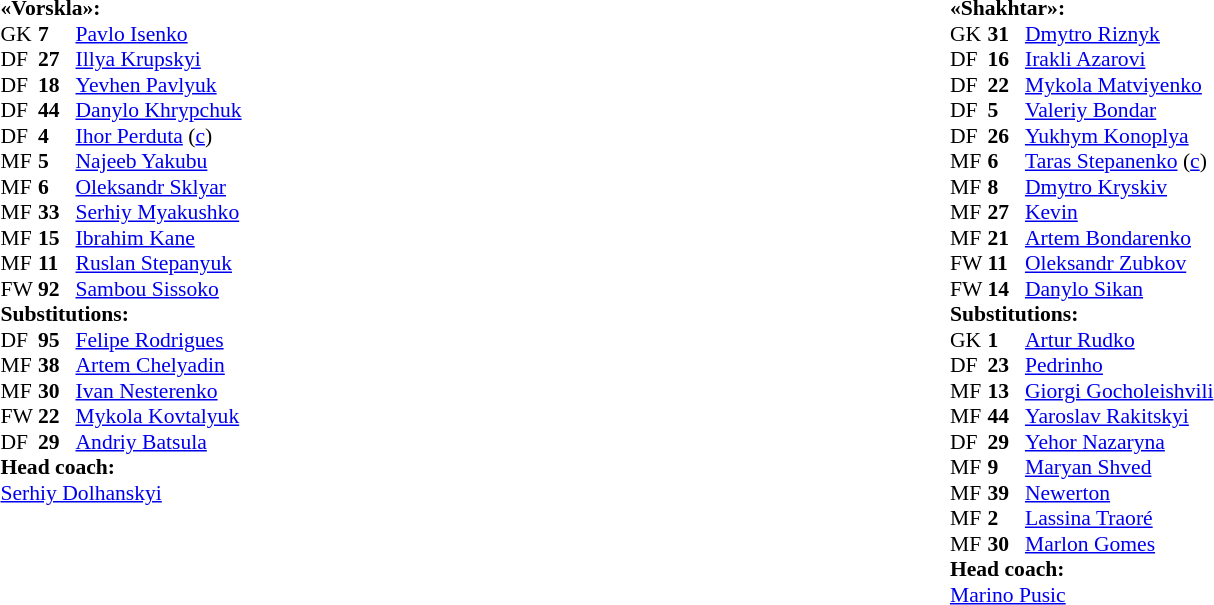<table width="100%">
<tr>
<td valign="top" width="50%"><br><table style="font-size: 90%" cellspacing="0" cellpadding="0" align=left>
<tr>
<td colspan="4"><strong>«Vorskla»:</strong></td>
</tr>
<tr>
<th width=25></th>
<th width=25></th>
</tr>
<tr>
<td>GK</td>
<td><strong>7</strong></td>
<td> <a href='#'>Pavlo Isenko</a></td>
<td></td>
</tr>
<tr>
<td>DF</td>
<td><strong>27</strong></td>
<td> <a href='#'>Illya Krupskyi</a></td>
<td></td>
</tr>
<tr>
<td>DF</td>
<td><strong>18</strong></td>
<td> <a href='#'>Yevhen Pavlyuk</a></td>
<td></td>
</tr>
<tr>
<td>DF</td>
<td><strong>44</strong></td>
<td> <a href='#'>Danylo Khrypchuk</a></td>
<td></td>
</tr>
<tr>
<td>DF</td>
<td><strong>4</strong></td>
<td> <a href='#'>Ihor Perduta</a> (<a href='#'>c</a>)</td>
<td></td>
</tr>
<tr>
<td>MF</td>
<td><strong>5</strong></td>
<td> <a href='#'>Najeeb Yakubu</a></td>
<td></td>
</tr>
<tr>
<td>MF</td>
<td><strong>6</strong></td>
<td> <a href='#'>Oleksandr Sklyar</a></td>
<td></td>
</tr>
<tr>
<td>MF</td>
<td><strong>33</strong></td>
<td> <a href='#'>Serhiy Myakushko</a></td>
<td></td>
</tr>
<tr>
<td>MF</td>
<td><strong>15</strong></td>
<td> <a href='#'>Ibrahim Kane</a></td>
<td></td>
</tr>
<tr>
<td>MF</td>
<td><strong>11</strong></td>
<td> <a href='#'>Ruslan Stepanyuk</a></td>
<td></td>
</tr>
<tr>
<td>FW</td>
<td><strong>92</strong></td>
<td> <a href='#'>Sambou Sissoko</a></td>
<td></td>
</tr>
<tr>
<td colspan=3><strong>Substitutions:</strong></td>
</tr>
<tr>
<td>DF</td>
<td><strong>95</strong></td>
<td> <a href='#'>Felipe Rodrigues</a></td>
<td></td>
</tr>
<tr>
<td>MF</td>
<td><strong>38</strong></td>
<td> <a href='#'>Artem Chelyadin</a></td>
<td></td>
</tr>
<tr>
<td>MF</td>
<td><strong>30</strong></td>
<td> <a href='#'>Ivan Nesterenko</a></td>
<td></td>
</tr>
<tr>
<td>FW</td>
<td><strong>22</strong></td>
<td> <a href='#'>Mykola Kovtalyuk</a></td>
<td></td>
</tr>
<tr>
<td>DF</td>
<td><strong>29</strong></td>
<td> <a href='#'>Andriy Batsula</a></td>
<td> </td>
</tr>
<tr>
<td colspan=4><strong>Head coach:</strong></td>
</tr>
<tr>
<td colspan="4"> <a href='#'>Serhiy Dolhanskyi</a></td>
</tr>
</table>
</td>
<td valign="top"></td>
<td valign="top" width="50%"><br><table style="font-size: 90%" cellspacing="0" cellpadding="0" align=left>
<tr>
<td colspan="4"><strong>«Shakhtar»:</strong></td>
</tr>
<tr>
<th width=25></th>
<th width=25></th>
</tr>
<tr>
<td>GK</td>
<td><strong>31</strong></td>
<td> <a href='#'>Dmytro Riznyk</a></td>
<td></td>
</tr>
<tr>
<td>DF</td>
<td><strong>16</strong></td>
<td> <a href='#'>Irakli Azarovi</a></td>
<td></td>
</tr>
<tr>
<td>DF</td>
<td><strong>22</strong></td>
<td> <a href='#'>Mykola Matviyenko</a></td>
<td></td>
</tr>
<tr>
<td>DF</td>
<td><strong>5</strong></td>
<td> <a href='#'>Valeriy Bondar</a></td>
<td></td>
</tr>
<tr>
<td>DF</td>
<td><strong>26</strong></td>
<td> <a href='#'>Yukhym Konoplya</a></td>
<td></td>
</tr>
<tr>
<td>MF</td>
<td><strong>6</strong></td>
<td> <a href='#'>Taras Stepanenko</a> (<a href='#'>c</a>)</td>
<td></td>
</tr>
<tr>
<td>MF</td>
<td><strong>8</strong></td>
<td> <a href='#'>Dmytro Kryskiv</a></td>
<td></td>
</tr>
<tr>
<td>MF</td>
<td><strong>27</strong></td>
<td> <a href='#'>Kevin</a></td>
<td></td>
</tr>
<tr>
<td>MF</td>
<td><strong>21</strong></td>
<td> <a href='#'>Artem Bondarenko</a></td>
<td></td>
</tr>
<tr>
<td>FW</td>
<td><strong>11</strong></td>
<td> <a href='#'>Oleksandr Zubkov</a></td>
<td></td>
</tr>
<tr>
<td>FW</td>
<td><strong>14</strong></td>
<td> <a href='#'>Danylo Sikan</a></td>
<td></td>
</tr>
<tr>
<td colspan=3><strong>Substitutions:</strong></td>
</tr>
<tr>
<td>GK</td>
<td><strong>1</strong></td>
<td> <a href='#'>Artur Rudko</a></td>
<td></td>
</tr>
<tr>
<td>DF</td>
<td><strong>23</strong></td>
<td> <a href='#'>Pedrinho</a></td>
<td></td>
</tr>
<tr>
<td>MF</td>
<td><strong>13</strong></td>
<td> <a href='#'>Giorgi Gocholeishvili</a></td>
<td></td>
</tr>
<tr>
<td>MF</td>
<td><strong>44</strong></td>
<td> <a href='#'>Yaroslav Rakitskyi</a></td>
<td></td>
</tr>
<tr>
<td>DF</td>
<td><strong>29</strong></td>
<td> <a href='#'>Yehor Nazaryna</a></td>
<td></td>
</tr>
<tr>
<td>MF</td>
<td><strong>9</strong></td>
<td> <a href='#'>Maryan Shved</a></td>
<td></td>
</tr>
<tr>
<td>MF</td>
<td><strong>39</strong></td>
<td> <a href='#'>Newerton</a></td>
<td></td>
</tr>
<tr>
<td>MF</td>
<td><strong>2</strong></td>
<td> <a href='#'>Lassina Traoré</a></td>
<td> </td>
</tr>
<tr>
<td>MF</td>
<td><strong>30</strong></td>
<td> <a href='#'>Marlon Gomes</a></td>
<td></td>
</tr>
<tr>
<td colspan=4><strong>Head coach:</strong></td>
</tr>
<tr>
<td colspan="4"> <a href='#'>Marino Pusic</a></td>
</tr>
<tr>
</tr>
</table>
</td>
</tr>
</table>
